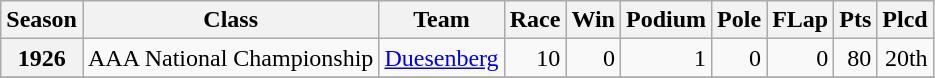<table class="wikitable">
<tr>
<th>Season</th>
<th>Class</th>
<th>Team</th>
<th>Race</th>
<th>Win</th>
<th>Podium</th>
<th>Pole</th>
<th>FLap</th>
<th>Pts</th>
<th>Plcd</th>
</tr>
<tr align="right">
<th>1926</th>
<td>AAA National Championship</td>
<td><a href='#'>Duesenberg</a></td>
<td>10</td>
<td>0</td>
<td>1</td>
<td>0</td>
<td>0</td>
<td>80</td>
<td>20th</td>
</tr>
<tr align="right">
</tr>
</table>
